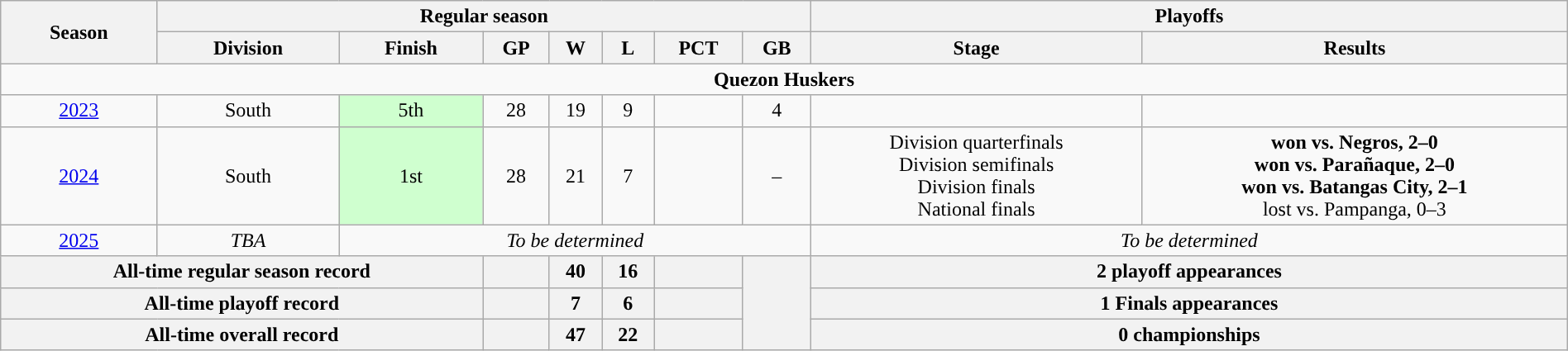<table class=wikitable style="width:100%; text-align:center">
<tr>
<th rowspan=2>Season</th>
<th colspan=7>Regular season</th>
<th colspan=2>Playoffs</th>
</tr>
<tr>
<th>Division</th>
<th>Finish</th>
<th>GP</th>
<th>W</th>
<th>L</th>
<th>PCT</th>
<th>GB</th>
<th>Stage</th>
<th>Results</th>
</tr>
<tr>
<td colspan=10><span><strong>Quezon Huskers</strong></span></td>
</tr>
<tr>
<td><a href='#'>2023</a></td>
<td>South</td>
<td bgcolor="#CFFFCF">5th</td>
<td>28</td>
<td>19</td>
<td>9</td>
<td></td>
<td>4</td>
<td></td>
<td></td>
</tr>
<tr>
<td><a href='#'>2024</a></td>
<td>South</td>
<td bgcolor="#CFFFCF">1st</td>
<td>28</td>
<td>21</td>
<td>7</td>
<td></td>
<td>–</td>
<td>Division quarterfinals<br>Division semifinals<br>Division finals<br>National finals</td>
<td><strong>won vs. Negros, 2–0</strong><br><strong>won vs. Parañaque, 2–0</strong><br><strong>won vs. Batangas City, 2–1</strong><br>lost vs. Pampanga, 0–3</td>
</tr>
<tr>
<td><a href='#'>2025</a></td>
<td><em>TBA</em></td>
<td colspan=6><em>To be determined</em></td>
<td colspan=2><em>To be determined</em></td>
</tr>
<tr>
<th colspan="3">All-time regular season record</th>
<th></th>
<th>40</th>
<th>16</th>
<th></th>
<th rowspan="3"></th>
<th colspan="2">2 playoff appearances</th>
</tr>
<tr>
<th colspan="3">All-time playoff record</th>
<th></th>
<th>7</th>
<th>6</th>
<th></th>
<th colspan=2>1 Finals appearances</th>
</tr>
<tr>
<th colspan="3">All-time overall record</th>
<th></th>
<th>47</th>
<th>22</th>
<th></th>
<th colspan="2">0 championships</th>
</tr>
</table>
